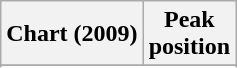<table class="wikitable sortable plainrowheaders" style="text-align:center">
<tr>
<th scope="col">Chart (2009)</th>
<th scope="col">Peak<br>position</th>
</tr>
<tr>
</tr>
<tr>
</tr>
<tr>
</tr>
<tr>
</tr>
<tr>
</tr>
</table>
